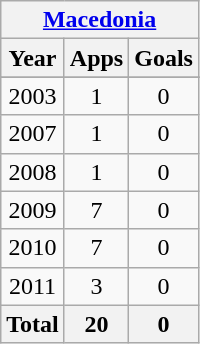<table class="wikitable" style="text-align:center">
<tr>
<th colspan=3><a href='#'>Macedonia</a></th>
</tr>
<tr>
<th>Year</th>
<th>Apps</th>
<th>Goals</th>
</tr>
<tr>
</tr>
<tr>
<td>2003</td>
<td>1</td>
<td>0</td>
</tr>
<tr>
<td>2007</td>
<td>1</td>
<td>0</td>
</tr>
<tr>
<td>2008</td>
<td>1</td>
<td>0</td>
</tr>
<tr>
<td>2009</td>
<td>7</td>
<td>0</td>
</tr>
<tr>
<td>2010</td>
<td>7</td>
<td>0</td>
</tr>
<tr>
<td>2011</td>
<td>3</td>
<td>0</td>
</tr>
<tr>
<th>Total</th>
<th>20</th>
<th>0</th>
</tr>
</table>
